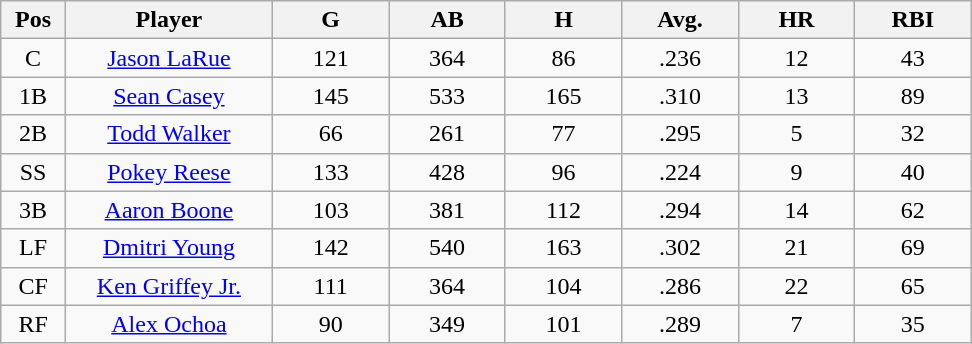<table class="wikitable sortable">
<tr>
<th bgcolor="#DDDDFF" width="5%">Pos</th>
<th bgcolor="#DDDDFF" width="16%">Player</th>
<th bgcolor="#DDDDFF" width="9%">G</th>
<th bgcolor="#DDDDFF" width="9%">AB</th>
<th bgcolor="#DDDDFF" width="9%">H</th>
<th bgcolor="#DDDDFF" width="9%">Avg.</th>
<th bgcolor="#DDDDFF" width="9%">HR</th>
<th bgcolor="#DDDDFF" width="9%">RBI</th>
</tr>
<tr align="center">
<td>C</td>
<td><a href='#'>Jason LaRue</a></td>
<td>121</td>
<td>364</td>
<td>86</td>
<td>.236</td>
<td>12</td>
<td>43</td>
</tr>
<tr align=center>
<td>1B</td>
<td><a href='#'>Sean Casey</a></td>
<td>145</td>
<td>533</td>
<td>165</td>
<td>.310</td>
<td>13</td>
<td>89</td>
</tr>
<tr align=center>
<td>2B</td>
<td><a href='#'>Todd Walker</a></td>
<td>66</td>
<td>261</td>
<td>77</td>
<td>.295</td>
<td>5</td>
<td>32</td>
</tr>
<tr align=center>
<td>SS</td>
<td><a href='#'>Pokey Reese</a></td>
<td>133</td>
<td>428</td>
<td>96</td>
<td>.224</td>
<td>9</td>
<td>40</td>
</tr>
<tr align=center>
<td>3B</td>
<td><a href='#'>Aaron Boone</a></td>
<td>103</td>
<td>381</td>
<td>112</td>
<td>.294</td>
<td>14</td>
<td>62</td>
</tr>
<tr align=center>
<td>LF</td>
<td><a href='#'>Dmitri Young</a></td>
<td>142</td>
<td>540</td>
<td>163</td>
<td>.302</td>
<td>21</td>
<td>69</td>
</tr>
<tr align=center>
<td>CF</td>
<td><a href='#'>Ken Griffey Jr.</a></td>
<td>111</td>
<td>364</td>
<td>104</td>
<td>.286</td>
<td>22</td>
<td>65</td>
</tr>
<tr align=center>
<td>RF</td>
<td><a href='#'>Alex Ochoa</a></td>
<td>90</td>
<td>349</td>
<td>101</td>
<td>.289</td>
<td>7</td>
<td>35</td>
</tr>
</table>
